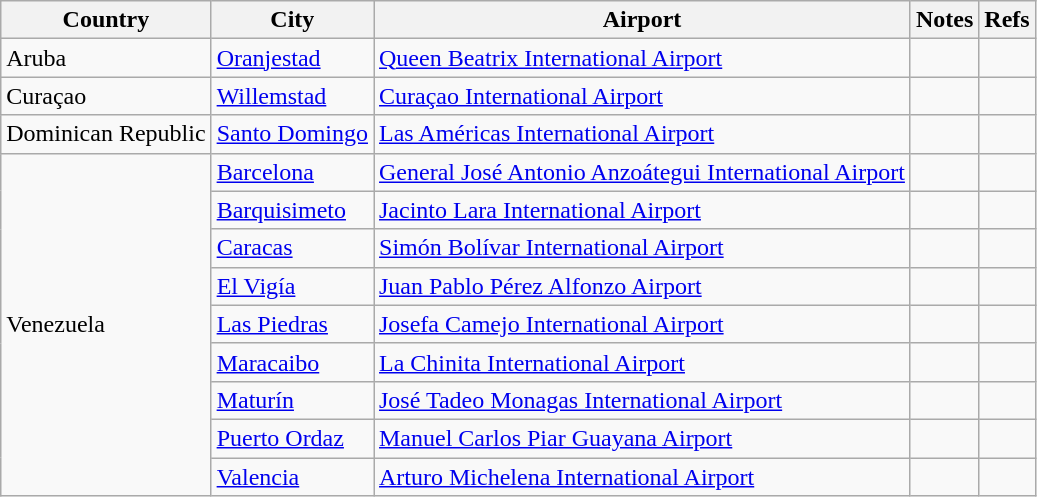<table class="sortable wikitable">
<tr>
<th>Country</th>
<th>City</th>
<th>Airport</th>
<th>Notes</th>
<th class="unsortable">Refs</th>
</tr>
<tr>
<td>Aruba</td>
<td><a href='#'>Oranjestad</a></td>
<td><a href='#'>Queen Beatrix International Airport</a></td>
<td align=center></td>
<td></td>
</tr>
<tr>
<td>Curaçao</td>
<td><a href='#'>Willemstad</a></td>
<td><a href='#'>Curaçao International Airport</a></td>
<td align=center></td>
<td></td>
</tr>
<tr>
<td>Dominican Republic</td>
<td><a href='#'>Santo Domingo</a></td>
<td><a href='#'>Las Américas International Airport</a></td>
<td align=center></td>
<td></td>
</tr>
<tr>
<td rowspan=9>Venezuela</td>
<td><a href='#'>Barcelona</a></td>
<td><a href='#'>General José Antonio Anzoátegui International Airport</a></td>
<td align=center></td>
<td></td>
</tr>
<tr>
<td><a href='#'>Barquisimeto</a></td>
<td><a href='#'>Jacinto Lara International Airport</a></td>
<td align=center></td>
<td></td>
</tr>
<tr>
<td><a href='#'>Caracas</a></td>
<td><a href='#'>Simón Bolívar International Airport</a></td>
<td></td>
<td></td>
</tr>
<tr>
<td><a href='#'>El Vigía</a></td>
<td><a href='#'>Juan Pablo Pérez Alfonzo Airport</a></td>
<td></td>
<td></td>
</tr>
<tr>
<td><a href='#'>Las Piedras</a></td>
<td><a href='#'>Josefa Camejo International Airport</a></td>
<td align=center></td>
<td></td>
</tr>
<tr>
<td><a href='#'>Maracaibo</a></td>
<td><a href='#'>La Chinita International Airport</a></td>
<td align=center></td>
<td></td>
</tr>
<tr>
<td><a href='#'>Maturín</a></td>
<td><a href='#'>José Tadeo Monagas International Airport</a></td>
<td align=center></td>
<td></td>
</tr>
<tr>
<td><a href='#'>Puerto Ordaz</a></td>
<td><a href='#'>Manuel Carlos Piar Guayana Airport</a></td>
<td align=center></td>
<td></td>
</tr>
<tr>
<td><a href='#'>Valencia</a></td>
<td><a href='#'>Arturo Michelena International Airport</a></td>
<td align=center></td>
<td></td>
</tr>
</table>
